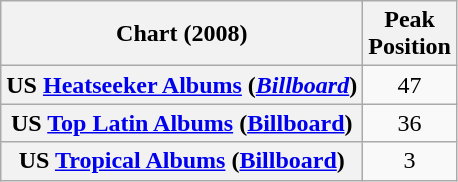<table class="wikitable plainrowheaders" style="text-align:center;">
<tr>
<th scope="col">Chart (2008)</th>
<th scope="col">Peak <br> Position</th>
</tr>
<tr>
<th scope="row">US <a href='#'>Heatseeker Albums</a> (<em><a href='#'>Billboard</a></em>)</th>
<td style="text-align:center;">47</td>
</tr>
<tr>
<th scope="row">US <a href='#'>Top Latin Albums</a> (<a href='#'>Billboard</a>)</th>
<td align=center>36</td>
</tr>
<tr>
<th scope="row">US <a href='#'>Tropical Albums</a> (<a href='#'>Billboard</a>)</th>
<td align=center>3</td>
</tr>
</table>
